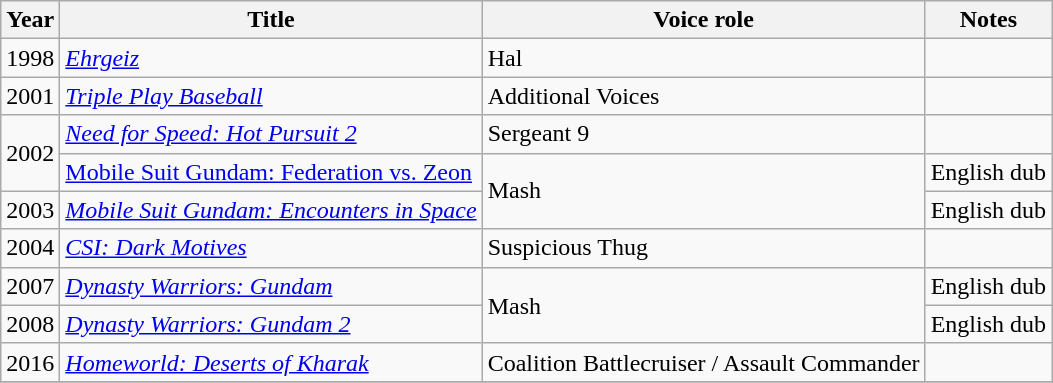<table class="wikitable sortable">
<tr>
<th>Year</th>
<th>Title</th>
<th>Voice role</th>
<th>Notes</th>
</tr>
<tr>
<td>1998</td>
<td><em><a href='#'>Ehrgeiz</a></em></td>
<td>Hal</td>
<td></td>
</tr>
<tr>
<td>2001</td>
<td><em><a href='#'>Triple Play Baseball</a></em></td>
<td>Additional Voices</td>
<td></td>
</tr>
<tr>
<td rowspan="2">2002</td>
<td><em><a href='#'>Need for Speed: Hot Pursuit 2</a></em></td>
<td>Sergeant 9</td>
<td></td>
</tr>
<tr>
<td><a href='#'>Mobile Suit Gundam: Federation vs. Zeon</a></td>
<td rowspan="2">Mash</td>
<td>English dub</td>
</tr>
<tr>
<td>2003</td>
<td><em><a href='#'>Mobile Suit Gundam: Encounters in Space</a></em></td>
<td>English dub</td>
</tr>
<tr>
<td>2004</td>
<td><em><a href='#'>CSI: Dark Motives</a></em></td>
<td>Suspicious Thug</td>
<td></td>
</tr>
<tr>
<td>2007</td>
<td><em><a href='#'>Dynasty Warriors: Gundam</a></em></td>
<td rowspan="2">Mash</td>
<td>English dub</td>
</tr>
<tr>
<td>2008</td>
<td><em><a href='#'>Dynasty Warriors: Gundam 2</a></em></td>
<td>English dub</td>
</tr>
<tr>
<td>2016</td>
<td><em><a href='#'>Homeworld: Deserts of Kharak</a></em></td>
<td>Coalition Battlecruiser / Assault Commander</td>
<td></td>
</tr>
<tr>
</tr>
</table>
